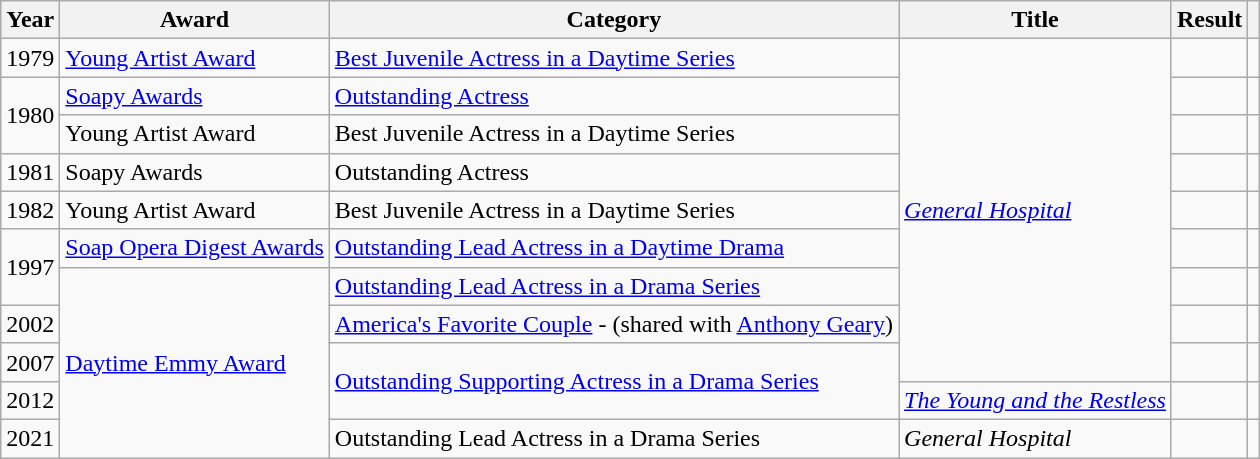<table class="wikitable sortable plainrowheaders">
<tr>
<th scope="col">Year</th>
<th scope="col">Award</th>
<th scope="col">Category</th>
<th scope="col">Title</th>
<th scope="col">Result</th>
<th scope="col" class="unsortable"></th>
</tr>
<tr>
<td>1979</td>
<td style="text-align:left"><a href='#'>Young Artist Award</a></td>
<td style="text-align:left"><a href='#'>Best Juvenile Actress in a Daytime Series</a></td>
<td rowspan="9" style="text-align:left"><em><a href='#'>General Hospital</a></em></td>
<td></td>
<td></td>
</tr>
<tr>
<td rowspan="2">1980</td>
<td><a href='#'>Soapy Awards</a></td>
<td style="text-align:left"><a href='#'>Outstanding Actress</a></td>
<td></td>
<td></td>
</tr>
<tr>
<td style="text-align:left">Young Artist Award</td>
<td style="text-align:left">Best Juvenile Actress in a Daytime Series</td>
<td></td>
<td></td>
</tr>
<tr>
<td>1981</td>
<td>Soapy Awards</td>
<td>Outstanding Actress</td>
<td></td>
<td></td>
</tr>
<tr>
<td>1982</td>
<td style="text-align:left">Young Artist Award</td>
<td style="text-align:left">Best Juvenile Actress in a Daytime Series</td>
<td></td>
<td></td>
</tr>
<tr>
<td rowspan="2">1997</td>
<td style="text-align:left"><a href='#'>Soap Opera Digest Awards</a></td>
<td style="text-align:left"><a href='#'>Outstanding Lead Actress in a Daytime Drama</a></td>
<td></td>
<td></td>
</tr>
<tr>
<td rowspan="5"><a href='#'>Daytime Emmy Award</a></td>
<td><a href='#'>Outstanding Lead Actress in a Drama Series</a></td>
<td></td>
<td></td>
</tr>
<tr>
<td>2002</td>
<td><a href='#'>America's Favorite Couple</a> - (shared with <a href='#'>Anthony Geary</a>)</td>
<td></td>
<td></td>
</tr>
<tr>
<td>2007</td>
<td rowspan=2 style="text-align:left"><a href='#'>Outstanding Supporting Actress in a Drama Series</a></td>
<td></td>
<td></td>
</tr>
<tr>
<td>2012</td>
<td><em><a href='#'>The Young and the Restless</a></em></td>
<td></td>
<td></td>
</tr>
<tr>
<td>2021</td>
<td>Outstanding Lead Actress in a Drama Series</td>
<td><em>General Hospital</em></td>
<td></td>
<td></td>
</tr>
</table>
